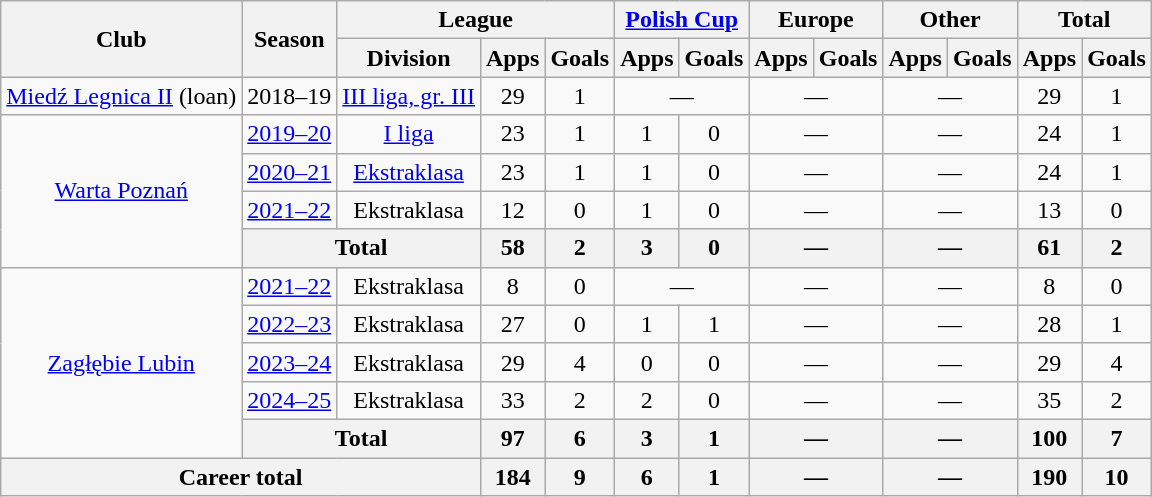<table class=wikitable style="text-align: center">
<tr>
<th rowspan=2>Club</th>
<th rowspan=2>Season</th>
<th colspan=3>League</th>
<th colspan=2><a href='#'>Polish Cup</a></th>
<th colspan=2>Europe</th>
<th colspan=2>Other</th>
<th colspan=2>Total</th>
</tr>
<tr>
<th>Division</th>
<th>Apps</th>
<th>Goals</th>
<th>Apps</th>
<th>Goals</th>
<th>Apps</th>
<th>Goals</th>
<th>Apps</th>
<th>Goals</th>
<th>Apps</th>
<th>Goals</th>
</tr>
<tr>
<td><a href='#'>Miedź Legnica II</a> (loan)</td>
<td>2018–19</td>
<td><a href='#'>III liga, gr. III</a></td>
<td>29</td>
<td>1</td>
<td colspan="2">—</td>
<td colspan="2">—</td>
<td colspan="2">—</td>
<td>29</td>
<td>1</td>
</tr>
<tr>
<td rowspan=4><a href='#'>Warta Poznań</a></td>
<td><a href='#'>2019–20</a></td>
<td><a href='#'>I liga</a></td>
<td>23</td>
<td>1</td>
<td>1</td>
<td>0</td>
<td colspan="2">—</td>
<td colspan="2">—</td>
<td>24</td>
<td>1</td>
</tr>
<tr>
<td><a href='#'>2020–21</a></td>
<td><a href='#'>Ekstraklasa</a></td>
<td>23</td>
<td>1</td>
<td>1</td>
<td>0</td>
<td colspan="2">—</td>
<td colspan="2">—</td>
<td>24</td>
<td>1</td>
</tr>
<tr>
<td><a href='#'>2021–22</a></td>
<td>Ekstraklasa</td>
<td>12</td>
<td>0</td>
<td>1</td>
<td>0</td>
<td colspan="2">—</td>
<td colspan="2">—</td>
<td>13</td>
<td>0</td>
</tr>
<tr>
<th colspan=2>Total</th>
<th>58</th>
<th>2</th>
<th>3</th>
<th>0</th>
<th colspan="2">—</th>
<th colspan="2">—</th>
<th>61</th>
<th>2</th>
</tr>
<tr>
<td rowspan=5><a href='#'>Zagłębie Lubin</a></td>
<td><a href='#'>2021–22</a></td>
<td>Ekstraklasa</td>
<td>8</td>
<td>0</td>
<td colspan="2">—</td>
<td colspan="2">—</td>
<td colspan="2">—</td>
<td>8</td>
<td>0</td>
</tr>
<tr>
<td><a href='#'>2022–23</a></td>
<td>Ekstraklasa</td>
<td>27</td>
<td>0</td>
<td>1</td>
<td>1</td>
<td colspan="2">—</td>
<td colspan="2">—</td>
<td>28</td>
<td>1</td>
</tr>
<tr>
<td><a href='#'>2023–24</a></td>
<td>Ekstraklasa</td>
<td>29</td>
<td>4</td>
<td>0</td>
<td>0</td>
<td colspan="2">—</td>
<td colspan="2">—</td>
<td>29</td>
<td>4</td>
</tr>
<tr>
<td><a href='#'>2024–25</a></td>
<td>Ekstraklasa</td>
<td>33</td>
<td>2</td>
<td>2</td>
<td>0</td>
<td colspan="2">—</td>
<td colspan="2">—</td>
<td>35</td>
<td>2</td>
</tr>
<tr>
<th colspan=2>Total</th>
<th>97</th>
<th>6</th>
<th>3</th>
<th>1</th>
<th colspan="2">—</th>
<th colspan="2">—</th>
<th>100</th>
<th>7</th>
</tr>
<tr>
<th colspan=3>Career total</th>
<th>184</th>
<th>9</th>
<th>6</th>
<th>1</th>
<th colspan="2">—</th>
<th colspan="2">—</th>
<th>190</th>
<th>10</th>
</tr>
</table>
